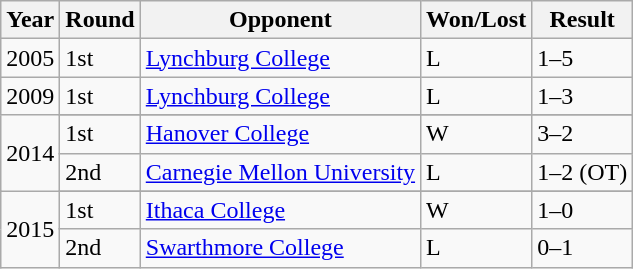<table class=wikitable>
<tr>
<th>Year</th>
<th>Round</th>
<th>Opponent</th>
<th>Won/Lost</th>
<th>Result</th>
</tr>
<tr>
<td>2005</td>
<td>1st</td>
<td><a href='#'>Lynchburg College</a></td>
<td>L</td>
<td>1–5</td>
</tr>
<tr>
<td>2009</td>
<td>1st</td>
<td><a href='#'>Lynchburg College</a></td>
<td>L</td>
<td>1–3</td>
</tr>
<tr>
<td rowspan=3>2014</td>
</tr>
<tr>
<td>1st</td>
<td><a href='#'>Hanover College</a></td>
<td>W</td>
<td>3–2</td>
</tr>
<tr>
<td>2nd</td>
<td><a href='#'>Carnegie Mellon University</a></td>
<td>L</td>
<td>1–2 (OT)</td>
</tr>
<tr>
<td rowspan=3>2015</td>
</tr>
<tr>
<td>1st</td>
<td><a href='#'>Ithaca College</a></td>
<td>W</td>
<td>1–0</td>
</tr>
<tr>
<td>2nd</td>
<td><a href='#'>Swarthmore College</a></td>
<td>L</td>
<td>0–1</td>
</tr>
</table>
